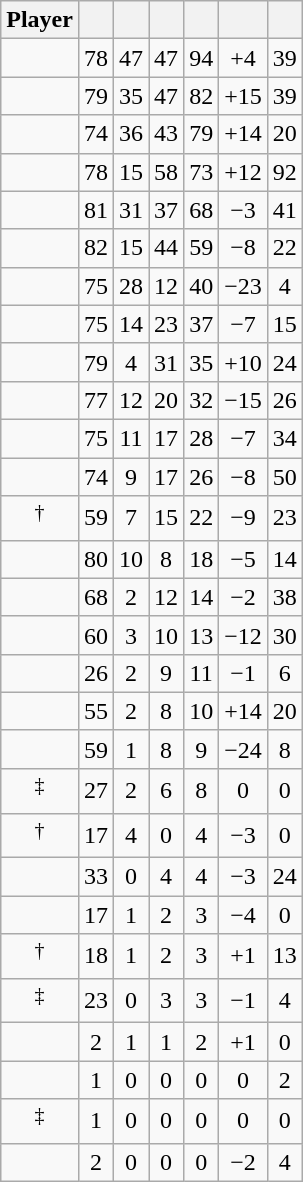<table class="wikitable sortable" style="text-align:center;">
<tr>
<th>Player</th>
<th></th>
<th></th>
<th></th>
<th></th>
<th data-sort-type="number"></th>
<th></th>
</tr>
<tr>
<td></td>
<td>78</td>
<td>47</td>
<td>47</td>
<td>94</td>
<td>+4</td>
<td>39</td>
</tr>
<tr>
<td></td>
<td>79</td>
<td>35</td>
<td>47</td>
<td>82</td>
<td>+15</td>
<td>39</td>
</tr>
<tr>
<td></td>
<td>74</td>
<td>36</td>
<td>43</td>
<td>79</td>
<td>+14</td>
<td>20</td>
</tr>
<tr>
<td></td>
<td>78</td>
<td>15</td>
<td>58</td>
<td>73</td>
<td>+12</td>
<td>92</td>
</tr>
<tr>
<td></td>
<td>81</td>
<td>31</td>
<td>37</td>
<td>68</td>
<td>−3</td>
<td>41</td>
</tr>
<tr>
<td></td>
<td>82</td>
<td>15</td>
<td>44</td>
<td>59</td>
<td>−8</td>
<td>22</td>
</tr>
<tr>
<td></td>
<td>75</td>
<td>28</td>
<td>12</td>
<td>40</td>
<td>−23</td>
<td>4</td>
</tr>
<tr>
<td></td>
<td>75</td>
<td>14</td>
<td>23</td>
<td>37</td>
<td>−7</td>
<td>15</td>
</tr>
<tr>
<td></td>
<td>79</td>
<td>4</td>
<td>31</td>
<td>35</td>
<td>+10</td>
<td>24</td>
</tr>
<tr>
<td></td>
<td>77</td>
<td>12</td>
<td>20</td>
<td>32</td>
<td>−15</td>
<td>26</td>
</tr>
<tr>
<td></td>
<td>75</td>
<td>11</td>
<td>17</td>
<td>28</td>
<td>−7</td>
<td>34</td>
</tr>
<tr>
<td></td>
<td>74</td>
<td>9</td>
<td>17</td>
<td>26</td>
<td>−8</td>
<td>50</td>
</tr>
<tr>
<td><sup>†</sup></td>
<td>59</td>
<td>7</td>
<td>15</td>
<td>22</td>
<td>−9</td>
<td>23</td>
</tr>
<tr>
<td></td>
<td>80</td>
<td>10</td>
<td>8</td>
<td>18</td>
<td>−5</td>
<td>14</td>
</tr>
<tr>
<td></td>
<td>68</td>
<td>2</td>
<td>12</td>
<td>14</td>
<td>−2</td>
<td>38</td>
</tr>
<tr>
<td></td>
<td>60</td>
<td>3</td>
<td>10</td>
<td>13</td>
<td>−12</td>
<td>30</td>
</tr>
<tr>
<td></td>
<td>26</td>
<td>2</td>
<td>9</td>
<td>11</td>
<td>−1</td>
<td>6</td>
</tr>
<tr>
<td></td>
<td>55</td>
<td>2</td>
<td>8</td>
<td>10</td>
<td>+14</td>
<td>20</td>
</tr>
<tr>
<td></td>
<td>59</td>
<td>1</td>
<td>8</td>
<td>9</td>
<td>−24</td>
<td>8</td>
</tr>
<tr>
<td><sup>‡</sup></td>
<td>27</td>
<td>2</td>
<td>6</td>
<td>8</td>
<td>0</td>
<td>0</td>
</tr>
<tr>
<td><sup>†</sup></td>
<td>17</td>
<td>4</td>
<td>0</td>
<td>4</td>
<td>−3</td>
<td>0</td>
</tr>
<tr>
<td></td>
<td>33</td>
<td>0</td>
<td>4</td>
<td>4</td>
<td>−3</td>
<td>24</td>
</tr>
<tr>
<td></td>
<td>17</td>
<td>1</td>
<td>2</td>
<td>3</td>
<td>−4</td>
<td>0</td>
</tr>
<tr>
<td><sup>†</sup></td>
<td>18</td>
<td>1</td>
<td>2</td>
<td>3</td>
<td>+1</td>
<td>13</td>
</tr>
<tr>
<td><sup>‡</sup></td>
<td>23</td>
<td>0</td>
<td>3</td>
<td>3</td>
<td>−1</td>
<td>4</td>
</tr>
<tr>
<td></td>
<td>2</td>
<td>1</td>
<td>1</td>
<td>2</td>
<td>+1</td>
<td>0</td>
</tr>
<tr>
<td></td>
<td>1</td>
<td>0</td>
<td>0</td>
<td>0</td>
<td>0</td>
<td>2</td>
</tr>
<tr>
<td><sup>‡</sup></td>
<td>1</td>
<td>0</td>
<td>0</td>
<td>0</td>
<td>0</td>
<td>0</td>
</tr>
<tr>
<td></td>
<td>2</td>
<td>0</td>
<td>0</td>
<td>0</td>
<td>−2</td>
<td>4</td>
</tr>
</table>
